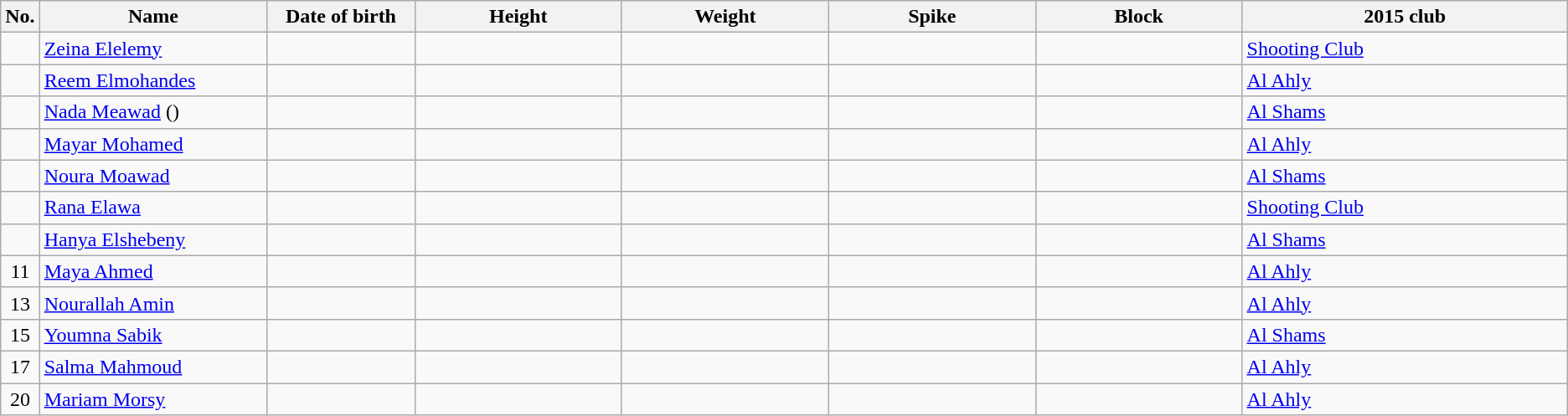<table class="wikitable sortable" style="text-align:center;">
<tr>
<th>No.</th>
<th style="width:11em">Name</th>
<th style="width:7em">Date of birth</th>
<th style="width:10em">Height</th>
<th style="width:10em">Weight</th>
<th style="width:10em">Spike</th>
<th style="width:10em">Block</th>
<th style="width:16em">2015 club</th>
</tr>
<tr>
<td></td>
<td align=left><a href='#'>Zeina Elelemy</a></td>
<td align=right></td>
<td></td>
<td></td>
<td></td>
<td></td>
<td align=left> <a href='#'>Shooting Club</a></td>
</tr>
<tr>
<td></td>
<td align=left><a href='#'>Reem Elmohandes</a></td>
<td align=right></td>
<td></td>
<td></td>
<td></td>
<td></td>
<td align=left> <a href='#'>Al Ahly</a></td>
</tr>
<tr>
<td></td>
<td align=left><a href='#'>Nada Meawad</a> ()</td>
<td align=right></td>
<td></td>
<td></td>
<td></td>
<td></td>
<td align=left> <a href='#'>Al Shams</a></td>
</tr>
<tr>
<td></td>
<td align=left><a href='#'>Mayar Mohamed</a></td>
<td align=right></td>
<td></td>
<td></td>
<td></td>
<td></td>
<td align=left> <a href='#'>Al Ahly</a></td>
</tr>
<tr>
<td></td>
<td align=left><a href='#'>Noura Moawad</a></td>
<td align=right></td>
<td></td>
<td></td>
<td></td>
<td></td>
<td align=left> <a href='#'>Al Shams</a></td>
</tr>
<tr>
<td></td>
<td align=left><a href='#'>Rana Elawa</a></td>
<td align=right></td>
<td></td>
<td></td>
<td></td>
<td></td>
<td align=left> <a href='#'>Shooting Club</a></td>
</tr>
<tr>
<td></td>
<td align=left><a href='#'>Hanya Elshebeny</a></td>
<td align=right></td>
<td></td>
<td></td>
<td></td>
<td></td>
<td align=left> <a href='#'>Al Shams</a></td>
</tr>
<tr>
<td>11</td>
<td align=left><a href='#'>Maya Ahmed</a></td>
<td align=right></td>
<td></td>
<td></td>
<td></td>
<td></td>
<td align=left> <a href='#'>Al Ahly</a></td>
</tr>
<tr>
<td>13</td>
<td align=left><a href='#'>Nourallah Amin</a></td>
<td align=right></td>
<td></td>
<td></td>
<td></td>
<td></td>
<td align=left> <a href='#'>Al Ahly</a></td>
</tr>
<tr>
<td>15</td>
<td align=left><a href='#'>Youmna Sabik</a></td>
<td align=right></td>
<td></td>
<td></td>
<td></td>
<td></td>
<td align=left> <a href='#'>Al Shams</a></td>
</tr>
<tr>
<td>17</td>
<td align=left><a href='#'>Salma Mahmoud</a></td>
<td align=right></td>
<td></td>
<td></td>
<td></td>
<td></td>
<td align=left> <a href='#'>Al Ahly</a></td>
</tr>
<tr>
<td>20</td>
<td align=left><a href='#'>Mariam Morsy</a></td>
<td align=right></td>
<td></td>
<td></td>
<td></td>
<td></td>
<td align=left> <a href='#'>Al Ahly</a></td>
</tr>
</table>
